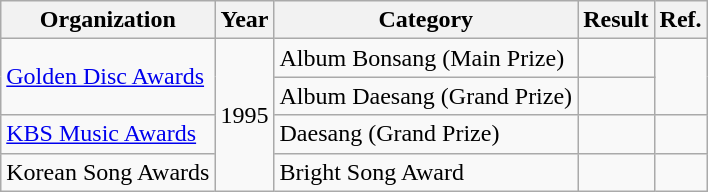<table class="wikitable">
<tr>
<th>Organization</th>
<th>Year</th>
<th>Category</th>
<th>Result</th>
<th>Ref.</th>
</tr>
<tr>
<td rowspan="2"><a href='#'>Golden Disc Awards</a></td>
<td rowspan="4">1995</td>
<td>Album Bonsang (Main Prize)</td>
<td></td>
<td rowspan="2" style="text-align:center;"></td>
</tr>
<tr>
<td>Album Daesang (Grand Prize)</td>
<td></td>
</tr>
<tr>
<td><a href='#'>KBS Music Awards</a></td>
<td>Daesang (Grand Prize)</td>
<td></td>
<td style="text-align:center;"></td>
</tr>
<tr>
<td>Korean Song Awards</td>
<td>Bright Song Award</td>
<td></td>
<td style="text-align:center;"></td>
</tr>
</table>
